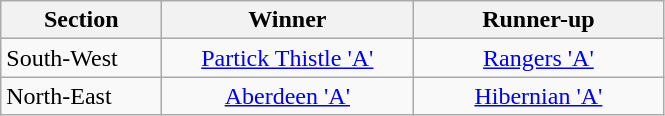<table class="wikitable" style="text-align: center;">
<tr>
<th width=100>Section</th>
<th width=160>Winner</th>
<th width=160>Runner-up</th>
</tr>
<tr>
<td align=left>South-West</td>
<td><a href='#'>Partick Thistle 'A'</a></td>
<td><a href='#'>Rangers 'A'</a></td>
</tr>
<tr>
<td align=left>North-East</td>
<td><a href='#'>Aberdeen 'A'</a></td>
<td><a href='#'>Hibernian 'A'</a></td>
</tr>
</table>
